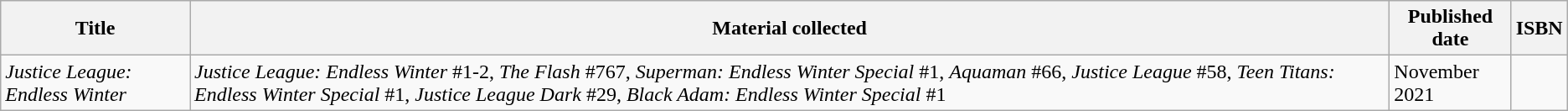<table class="wikitable">
<tr>
<th>Title</th>
<th>Material collected</th>
<th>Published date</th>
<th>ISBN</th>
</tr>
<tr>
<td><em>Justice League: Endless Winter</em></td>
<td><em>Justice League: Endless Winter</em> #1-2, <em>The Flash</em> #767, <em>Superman: Endless Winter Special</em> #1, <em>Aquaman</em> #66, <em>Justice League</em> #58, <em>Teen Titans: Endless Winter Special</em> #1, <em>Justice League Dark</em> #29, <em>Black Adam: Endless Winter Special</em> #1</td>
<td>November 2021</td>
<td></td>
</tr>
</table>
